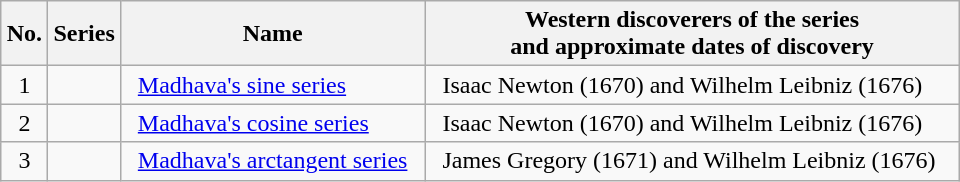<table class="wikitable" style="margin:1em auto;">
<tr>
<th>No.</th>
<th>Series</th>
<th>Name</th>
<th>Western discoverers of the series<br>and approximate dates of discovery</th>
</tr>
<tr>
<td>  1</td>
<td></td>
<td>  <a href='#'>Madhava's sine series</a>  </td>
<td>  Isaac Newton (1670) and Wilhelm Leibniz (1676)  </td>
</tr>
<tr>
<td>  2  </td>
<td></td>
<td>  <a href='#'>Madhava's cosine series</a>  </td>
<td>  Isaac Newton (1670) and Wilhelm Leibniz (1676)  </td>
</tr>
<tr>
<td>  3  </td>
<td></td>
<td>  <a href='#'>Madhava's arctangent series</a>  </td>
<td>  James Gregory (1671) and Wilhelm Leibniz (1676)   </td>
</tr>
</table>
